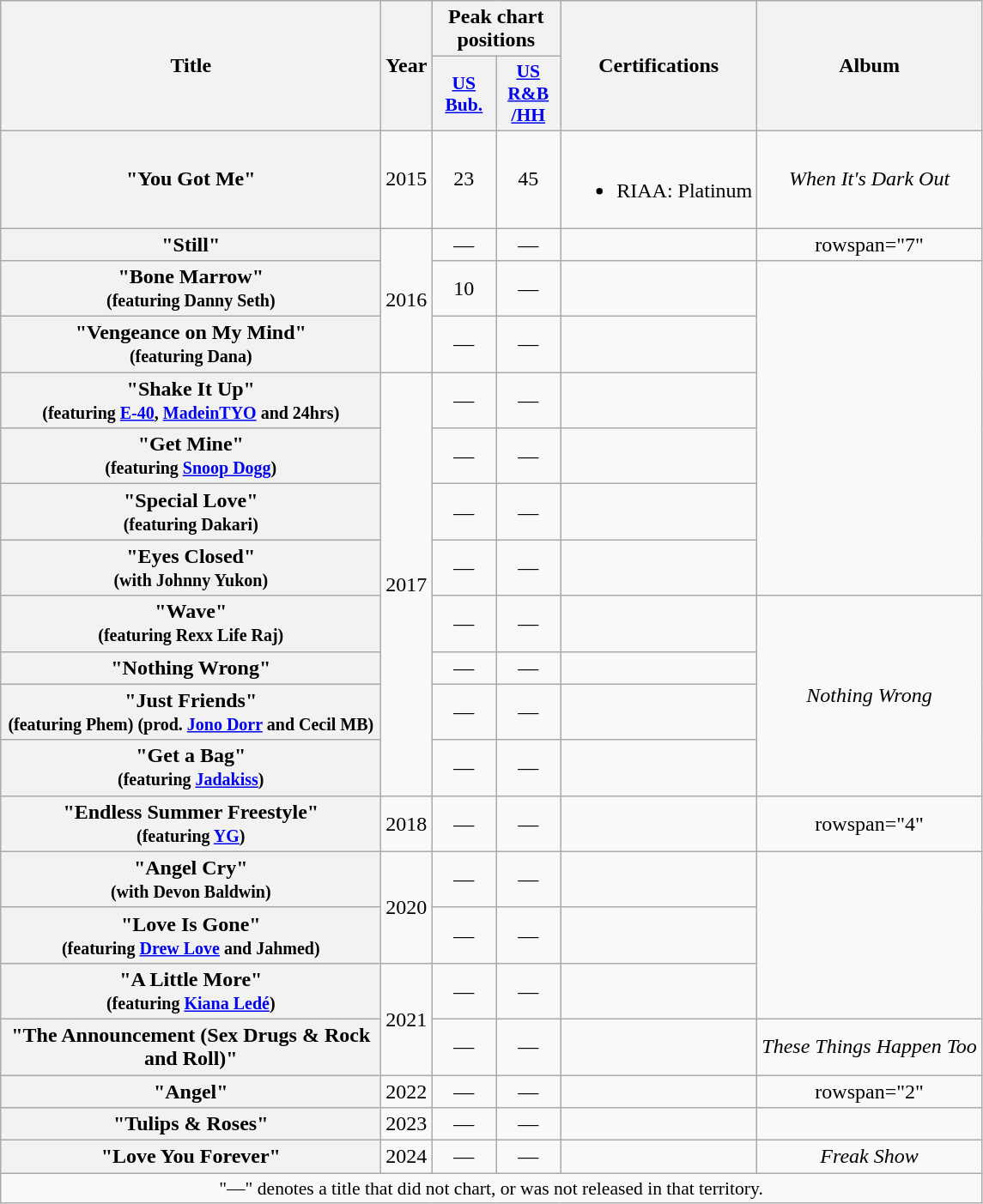<table class="wikitable plainrowheaders" style="text-align:center;">
<tr>
<th scope="col" rowspan="2" style="width:18em;">Title</th>
<th scope="col" rowspan="2">Year</th>
<th scope="col" colspan="2">Peak chart positions</th>
<th scope="col" rowspan="2">Certifications</th>
<th scope="col" rowspan="2">Album</th>
</tr>
<tr>
<th scope="col" style="width:3em;font-size:90%;"><a href='#'>US Bub.</a><br></th>
<th scope="col" style="width:3em;font-size:90%;"><a href='#'>US<br>R&B<br>/HH</a><br></th>
</tr>
<tr>
<th scope="row">"You Got Me"</th>
<td>2015</td>
<td>23</td>
<td>45</td>
<td><br><ul><li>RIAA: Platinum</li></ul></td>
<td><em>When It's Dark Out</em></td>
</tr>
<tr>
<th scope="row">"Still"</th>
<td rowspan="3">2016</td>
<td>—</td>
<td>—</td>
<td></td>
<td>rowspan="7" </td>
</tr>
<tr>
<th scope="row">"Bone Marrow"<br><small>(featuring Danny Seth)</small></th>
<td>10</td>
<td>—</td>
<td></td>
</tr>
<tr>
<th scope="row">"Vengeance on My Mind"<br><small>(featuring Dana)</small></th>
<td>—</td>
<td>—</td>
<td></td>
</tr>
<tr>
<th scope="row">"Shake It Up"<br><small>(featuring <a href='#'>E-40</a>, <a href='#'>MadeinTYO</a> and 24hrs)</small></th>
<td rowspan="8">2017</td>
<td>—</td>
<td>—</td>
<td></td>
</tr>
<tr>
<th scope="row">"Get Mine" <br><small>(featuring <a href='#'>Snoop Dogg</a>)</small></th>
<td>—</td>
<td>—</td>
<td></td>
</tr>
<tr>
<th scope="row">"Special Love" <br><small>(featuring Dakari)</small></th>
<td>—</td>
<td>—</td>
<td></td>
</tr>
<tr>
<th scope="row">"Eyes Closed" <br><small>(with Johnny Yukon)</small></th>
<td>—</td>
<td>—</td>
<td></td>
</tr>
<tr>
<th scope="row">"Wave"<br><small>(featuring Rexx Life Raj)</small></th>
<td>—</td>
<td>—</td>
<td></td>
<td rowspan="4"><em>Nothing Wrong</em></td>
</tr>
<tr>
<th scope="row">"Nothing Wrong"</th>
<td>—</td>
<td>—</td>
<td></td>
</tr>
<tr>
<th scope="row">"Just Friends"<br><small>(featuring Phem) (prod. <a href='#'>Jono Dorr</a> and Cecil MB)</small></th>
<td>—</td>
<td>—</td>
<td></td>
</tr>
<tr>
<th scope="row">"Get a Bag"<br><small>(featuring <a href='#'>Jadakiss</a>)</small></th>
<td>—</td>
<td>—</td>
<td></td>
</tr>
<tr>
<th scope="row">"Endless Summer Freestyle" <br><small>(featuring <a href='#'>YG</a>)</small></th>
<td>2018</td>
<td>—</td>
<td>—</td>
<td></td>
<td>rowspan="4" </td>
</tr>
<tr>
<th scope="row">"Angel Cry"<br><small>(with Devon Baldwin)</small></th>
<td rowspan="2">2020</td>
<td>—</td>
<td>—</td>
<td></td>
</tr>
<tr>
<th scope="row">"Love Is Gone"<br><small>(featuring <a href='#'>Drew Love</a> and Jahmed)</small></th>
<td>—</td>
<td>—</td>
<td></td>
</tr>
<tr>
<th scope="row">"A Little More"<br><small>(featuring <a href='#'>Kiana Ledé</a>)</small></th>
<td rowspan="2">2021</td>
<td>—</td>
<td>—</td>
<td></td>
</tr>
<tr>
<th scope="row">"The Announcement (Sex Drugs & Rock and Roll)"</th>
<td>—</td>
<td>—</td>
<td></td>
<td><em>These Things Happen Too</em></td>
</tr>
<tr>
<th scope="row">"Angel"</th>
<td>2022</td>
<td>—</td>
<td>—</td>
<td></td>
<td>rowspan="2" </td>
</tr>
<tr>
<th scope="row">"Tulips & Roses"</th>
<td>2023</td>
<td>—</td>
<td>—</td>
<td></td>
</tr>
<tr>
<th scope="row">"Love You Forever"</th>
<td>2024</td>
<td>—</td>
<td>—</td>
<td></td>
<td><em>Freak Show</em></td>
</tr>
<tr>
<td colspan="6" style="font-size:90%">"—" denotes a title that did not chart, or was not released in that territory.</td>
</tr>
</table>
